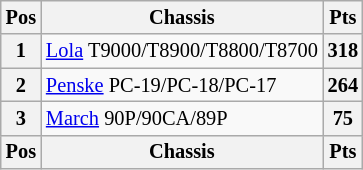<table class="wikitable" style="font-size: 85%;; text-align:center;">
<tr valign="top">
<th valign="middle">Pos</th>
<th valign="middle">Chassis</th>
<th valign="middle">Pts</th>
</tr>
<tr>
<th>1</th>
<td align="left"> <a href='#'>Lola</a> T9000/T8900/T8800/T8700</td>
<th>318</th>
</tr>
<tr>
<th>2</th>
<td align="left"> <a href='#'>Penske</a> PC-19/PC-18/PC-17</td>
<th>264</th>
</tr>
<tr>
<th>3</th>
<td align="left"> <a href='#'>March</a> 90P/90CA/89P</td>
<th>75</th>
</tr>
<tr>
<th valign="middle">Pos</th>
<th valign="middle">Chassis</th>
<th valign="middle">Pts</th>
</tr>
</table>
